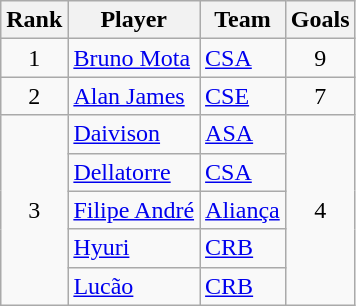<table class="wikitable" style="text-align:center">
<tr>
<th>Rank</th>
<th>Player</th>
<th>Team</th>
<th>Goals</th>
</tr>
<tr>
<td>1</td>
<td align=left><a href='#'>Bruno Mota</a></td>
<td align=left><a href='#'>CSA</a></td>
<td>9</td>
</tr>
<tr>
<td>2</td>
<td align=left><a href='#'>Alan James</a></td>
<td align=left><a href='#'>CSE</a></td>
<td>7</td>
</tr>
<tr>
<td rowspan=5>3</td>
<td align=left><a href='#'>Daivison</a></td>
<td align=left><a href='#'>ASA</a></td>
<td rowspan=5>4</td>
</tr>
<tr>
<td align=left><a href='#'>Dellatorre</a></td>
<td align=left><a href='#'>CSA</a></td>
</tr>
<tr>
<td align=left><a href='#'>Filipe André</a></td>
<td align=left><a href='#'>Aliança</a></td>
</tr>
<tr>
<td align=left><a href='#'>Hyuri</a></td>
<td align=left><a href='#'>CRB</a></td>
</tr>
<tr>
<td align=left><a href='#'>Lucão</a></td>
<td align=left><a href='#'>CRB</a></td>
</tr>
</table>
